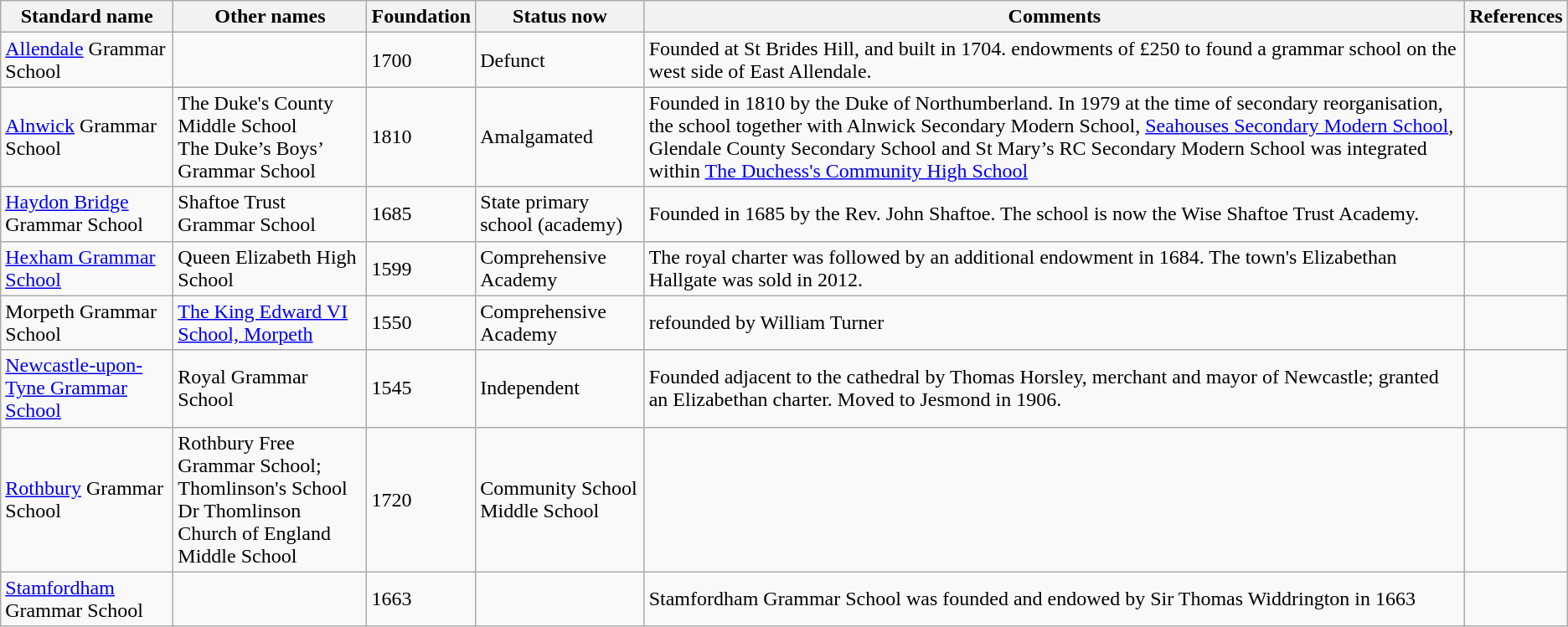<table class="wikitable">
<tr>
<th>Standard name</th>
<th>Other names</th>
<th>Foundation</th>
<th>Status now</th>
<th>Comments</th>
<th>References</th>
</tr>
<tr>
<td><a href='#'>Allendale</a> Grammar School</td>
<td></td>
<td>1700</td>
<td>Defunct</td>
<td>Founded at St Brides Hill, and built in 1704. endowments of £250 to found a grammar school on the west side of East Allendale.</td>
<td></td>
</tr>
<tr>
<td><a href='#'>Alnwick</a> Grammar School</td>
<td>The Duke's County Middle School<br>The Duke’s Boys’ Grammar School</td>
<td>1810</td>
<td>Amalgamated</td>
<td>Founded in 1810 by the Duke of Northumberland. In 1979 at the time of secondary reorganisation, the school together with Alnwick Secondary Modern School, <a href='#'>Seahouses Secondary Modern School</a>, Glendale County Secondary School and St Mary’s RC Secondary Modern School was integrated within <a href='#'>The Duchess's Community High School</a></td>
<td></td>
</tr>
<tr>
<td><a href='#'>Haydon Bridge</a> Grammar School</td>
<td>Shaftoe Trust Grammar School</td>
<td>1685</td>
<td>State primary school (academy)</td>
<td>Founded in 1685 by the Rev. John Shaftoe.  The school is now the Wise Shaftoe Trust Academy.</td>
</tr>
<tr>
<td><a href='#'>Hexham Grammar School</a></td>
<td>Queen Elizabeth High School</td>
<td>1599</td>
<td>Comprehensive Academy</td>
<td>The royal charter was followed by an additional endowment in 1684. The town's Elizabethan Hallgate was sold in 2012.</td>
<td></td>
</tr>
<tr>
<td>Morpeth Grammar School</td>
<td><a href='#'>The King Edward VI School, Morpeth</a></td>
<td>1550</td>
<td>Comprehensive Academy</td>
<td>refounded by William Turner</td>
<td></td>
</tr>
<tr>
<td><a href='#'>Newcastle-upon-Tyne Grammar School</a></td>
<td>Royal Grammar School</td>
<td>1545</td>
<td>Independent</td>
<td>Founded adjacent to the cathedral by Thomas Horsley, merchant and mayor of Newcastle; granted an Elizabethan charter. Moved to Jesmond in 1906.</td>
<td></td>
</tr>
<tr>
<td><a href='#'>Rothbury</a> Grammar School</td>
<td>Rothbury Free Grammar School;<br>Thomlinson's School<br>Dr Thomlinson Church of England Middle School</td>
<td>1720</td>
<td>Community School<br>Middle School</td>
<td></td>
<td></td>
</tr>
<tr>
<td><a href='#'>Stamfordham</a> Grammar School</td>
<td></td>
<td>1663</td>
<td></td>
<td>Stamfordham Grammar School was founded and endowed by Sir Thomas Widdrington in 1663</td>
<td></td>
</tr>
</table>
